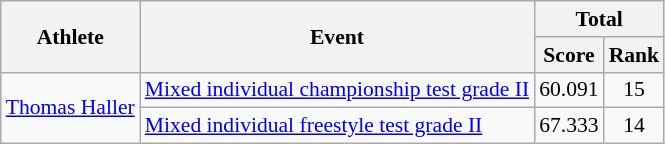<table class=wikitable style="font-size:90%">
<tr>
<th rowspan="2">Athlete</th>
<th rowspan="2">Event</th>
<th colspan="2">Total</th>
</tr>
<tr>
<th>Score</th>
<th>Rank</th>
</tr>
<tr>
<td rowspan="2"><a href='#'>Thomas Haller</a></td>
<td><a href='#'>Mixed individual championship test grade II</a></td>
<td align="center">60.091</td>
<td align="center">15</td>
</tr>
<tr>
<td><a href='#'>Mixed individual freestyle test grade II</a></td>
<td align="center">67.333</td>
<td align="center">14</td>
</tr>
</table>
